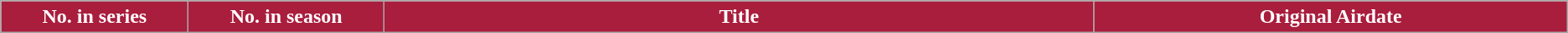<table class="wikitable plainrowheaders">
<tr>
<th style="background:#A91D3D; color:#fff; width:3%;">No. in series</th>
<th ! style="background:#A91D3D; color:#fff; width:3%;">No. in season</th>
<th ! style="background:#A91D3D; color:#fff; width:12%;">Title</th>
<th ! style="background:#A91D3D; color:#fff; width:8%;">Original Airdate<br>















</th>
</tr>
</table>
